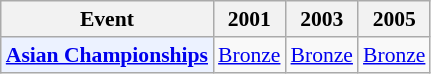<table class="wikitable" style="font-size: 90%; text-align:center">
<tr>
<th>Event</th>
<th>2001</th>
<th>2003</th>
<th>2005</th>
</tr>
<tr>
<td bgcolor="#ECF2FF"; align="left"><strong><a href='#'>Asian Championships</a></strong></td>
<td> <a href='#'>Bronze</a></td>
<td> <a href='#'>Bronze</a></td>
<td> <a href='#'>Bronze</a></td>
</tr>
</table>
